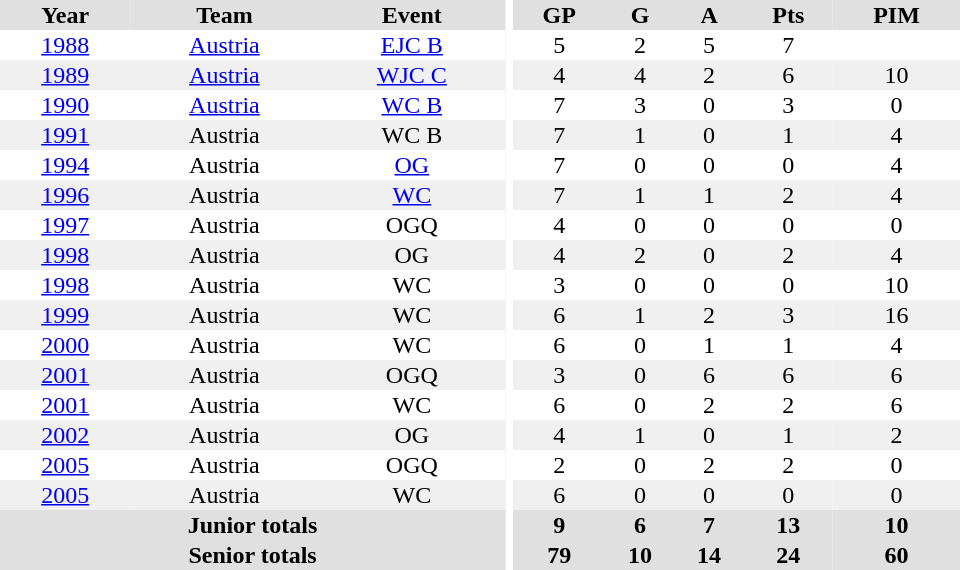<table border="0" cellpadding="1" cellspacing="0" style="text-align:center; width:40em">
<tr bgcolor="#e0e0e0">
<th>Year</th>
<th>Team</th>
<th>Event</th>
<th rowspan="99" bgcolor="#ffffff"></th>
<th>GP</th>
<th>G</th>
<th>A</th>
<th>Pts</th>
<th>PIM</th>
</tr>
<tr>
<td><a href='#'>1988</a></td>
<td><a href='#'>Austria</a></td>
<td><a href='#'>EJC B</a></td>
<td>5</td>
<td>2</td>
<td>5</td>
<td>7</td>
<td></td>
</tr>
<tr bgcolor="#f0f0f0">
<td><a href='#'>1989</a></td>
<td><a href='#'>Austria</a></td>
<td><a href='#'>WJC C</a></td>
<td>4</td>
<td>4</td>
<td>2</td>
<td>6</td>
<td>10</td>
</tr>
<tr>
<td><a href='#'>1990</a></td>
<td><a href='#'>Austria</a></td>
<td><a href='#'>WC B</a></td>
<td>7</td>
<td>3</td>
<td>0</td>
<td>3</td>
<td>0</td>
</tr>
<tr bgcolor="#f0f0f0">
<td><a href='#'>1991</a></td>
<td>Austria</td>
<td>WC B</td>
<td>7</td>
<td>1</td>
<td>0</td>
<td>1</td>
<td>4</td>
</tr>
<tr>
<td><a href='#'>1994</a></td>
<td>Austria</td>
<td><a href='#'>OG</a></td>
<td>7</td>
<td>0</td>
<td>0</td>
<td>0</td>
<td>4</td>
</tr>
<tr bgcolor="#f0f0f0">
<td><a href='#'>1996</a></td>
<td>Austria</td>
<td><a href='#'>WC</a></td>
<td>7</td>
<td>1</td>
<td>1</td>
<td>2</td>
<td>4</td>
</tr>
<tr>
<td><a href='#'>1997</a></td>
<td>Austria</td>
<td>OGQ</td>
<td>4</td>
<td>0</td>
<td>0</td>
<td>0</td>
<td>0</td>
</tr>
<tr bgcolor="#f0f0f0">
<td><a href='#'>1998</a></td>
<td>Austria</td>
<td>OG</td>
<td>4</td>
<td>2</td>
<td>0</td>
<td>2</td>
<td>4</td>
</tr>
<tr>
<td><a href='#'>1998</a></td>
<td>Austria</td>
<td>WC</td>
<td>3</td>
<td>0</td>
<td>0</td>
<td>0</td>
<td>10</td>
</tr>
<tr bgcolor="#f0f0f0">
<td><a href='#'>1999</a></td>
<td>Austria</td>
<td>WC</td>
<td>6</td>
<td>1</td>
<td>2</td>
<td>3</td>
<td>16</td>
</tr>
<tr>
<td><a href='#'>2000</a></td>
<td>Austria</td>
<td>WC</td>
<td>6</td>
<td>0</td>
<td>1</td>
<td>1</td>
<td>4</td>
</tr>
<tr bgcolor="#f0f0f0">
<td><a href='#'>2001</a></td>
<td>Austria</td>
<td>OGQ</td>
<td>3</td>
<td>0</td>
<td>6</td>
<td>6</td>
<td>6</td>
</tr>
<tr>
<td><a href='#'>2001</a></td>
<td>Austria</td>
<td>WC</td>
<td>6</td>
<td>0</td>
<td>2</td>
<td>2</td>
<td>6</td>
</tr>
<tr bgcolor="#f0f0f0">
<td><a href='#'>2002</a></td>
<td>Austria</td>
<td>OG</td>
<td>4</td>
<td>1</td>
<td>0</td>
<td>1</td>
<td>2</td>
</tr>
<tr>
<td><a href='#'>2005</a></td>
<td>Austria</td>
<td>OGQ</td>
<td>2</td>
<td>0</td>
<td>2</td>
<td>2</td>
<td>0</td>
</tr>
<tr bgcolor="#f0f0f0">
<td><a href='#'>2005</a></td>
<td>Austria</td>
<td>WC</td>
<td>6</td>
<td>0</td>
<td>0</td>
<td>0</td>
<td>0</td>
</tr>
<tr bgcolor="#e0e0e0">
<th colspan="3">Junior totals</th>
<th>9</th>
<th>6</th>
<th>7</th>
<th>13</th>
<th>10</th>
</tr>
<tr bgcolor="#e0e0e0">
<th colspan="3">Senior totals</th>
<th>79</th>
<th>10</th>
<th>14</th>
<th>24</th>
<th>60</th>
</tr>
</table>
